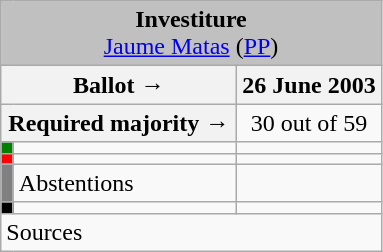<table class="wikitable" style="text-align:center;">
<tr>
<td colspan="3" align="center" bgcolor="#C0C0C0"><strong>Investiture</strong><br><a href='#'>Jaume Matas</a> (<a href='#'>PP</a>)</td>
</tr>
<tr>
<th colspan="2" width="150px">Ballot →</th>
<th>26 June 2003</th>
</tr>
<tr>
<th colspan="2">Required majority →</th>
<td>30 out of 59 </td>
</tr>
<tr>
<th width="1px" style="background:green;"></th>
<td align="left"></td>
<td></td>
</tr>
<tr>
<th style="background:red;"></th>
<td align="left"></td>
<td></td>
</tr>
<tr>
<th style="background:gray;"></th>
<td align="left"><span>Abstentions</span></td>
<td></td>
</tr>
<tr>
<th style="background:black;"></th>
<td align="left"></td>
<td></td>
</tr>
<tr>
<td align="left" colspan="3">Sources</td>
</tr>
</table>
